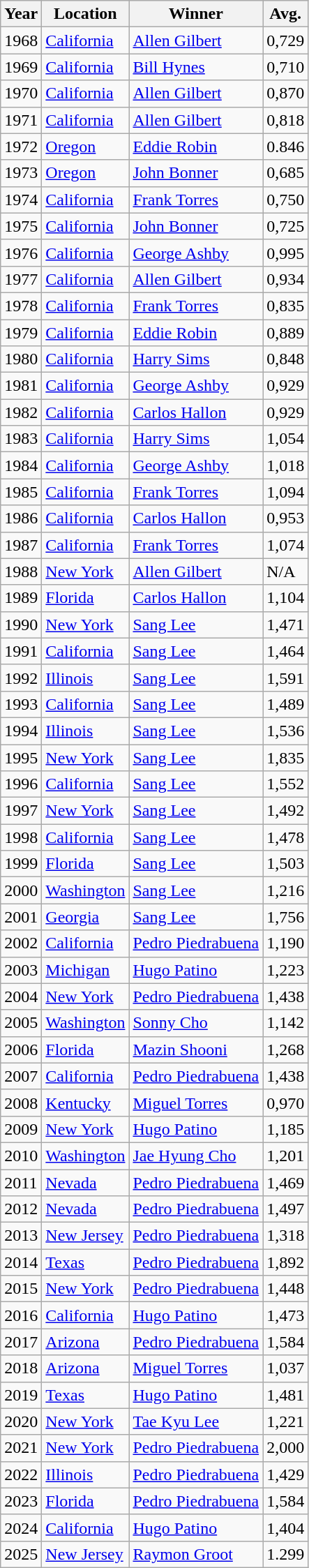<table class="wikitable sortable" style="font-size:100%; text-align: left;">
<tr>
<th>Year</th>
<th>Location</th>
<th>Winner</th>
<th>Avg.</th>
</tr>
<tr>
<td>1968</td>
<td><a href='#'>California</a></td>
<td> <a href='#'>Allen Gilbert</a></td>
<td>0,729</td>
</tr>
<tr>
<td>1969</td>
<td><a href='#'>California</a></td>
<td> <a href='#'>Bill Hynes</a></td>
<td>0,710</td>
</tr>
<tr>
<td>1970</td>
<td><a href='#'>California</a></td>
<td> <a href='#'>Allen Gilbert</a></td>
<td>0,870</td>
</tr>
<tr>
<td>1971</td>
<td><a href='#'>California</a></td>
<td> <a href='#'>Allen Gilbert</a></td>
<td>0,818</td>
</tr>
<tr>
<td>1972</td>
<td><a href='#'>Oregon</a></td>
<td> <a href='#'>Eddie Robin</a></td>
<td>0.846</td>
</tr>
<tr>
<td>1973</td>
<td><a href='#'>Oregon</a></td>
<td> <a href='#'>John Bonner</a></td>
<td>0,685</td>
</tr>
<tr>
<td>1974</td>
<td><a href='#'>California</a></td>
<td> <a href='#'>Frank Torres</a></td>
<td>0,750</td>
</tr>
<tr>
<td>1975</td>
<td><a href='#'>California</a></td>
<td> <a href='#'>John Bonner</a></td>
<td>0,725</td>
</tr>
<tr>
<td>1976</td>
<td><a href='#'>California</a></td>
<td> <a href='#'>George Ashby</a></td>
<td>0,995</td>
</tr>
<tr>
<td>1977</td>
<td><a href='#'>California</a></td>
<td> <a href='#'>Allen Gilbert</a></td>
<td>0,934</td>
</tr>
<tr>
<td>1978</td>
<td><a href='#'>California</a></td>
<td> <a href='#'>Frank Torres</a></td>
<td>0,835</td>
</tr>
<tr>
<td>1979</td>
<td><a href='#'>California</a></td>
<td> <a href='#'>Eddie Robin</a></td>
<td>0,889</td>
</tr>
<tr>
<td>1980</td>
<td><a href='#'>California</a></td>
<td> <a href='#'>Harry Sims</a></td>
<td>0,848</td>
</tr>
<tr>
<td>1981</td>
<td><a href='#'>California</a></td>
<td> <a href='#'>George Ashby</a></td>
<td>0,929</td>
</tr>
<tr>
<td>1982</td>
<td><a href='#'>California</a></td>
<td> <a href='#'>Carlos Hallon</a></td>
<td>0,929</td>
</tr>
<tr>
<td>1983</td>
<td><a href='#'>California</a></td>
<td> <a href='#'>Harry Sims</a></td>
<td>1,054</td>
</tr>
<tr>
<td>1984</td>
<td><a href='#'>California</a></td>
<td> <a href='#'>George Ashby</a></td>
<td>1,018</td>
</tr>
<tr>
<td>1985</td>
<td><a href='#'>California</a></td>
<td> <a href='#'>Frank Torres</a></td>
<td>1,094</td>
</tr>
<tr>
<td>1986</td>
<td><a href='#'>California</a></td>
<td> <a href='#'>Carlos Hallon</a></td>
<td>0,953</td>
</tr>
<tr>
<td>1987</td>
<td><a href='#'>California</a></td>
<td> <a href='#'>Frank Torres</a></td>
<td>1,074</td>
</tr>
<tr>
<td>1988</td>
<td><a href='#'>New York</a></td>
<td> <a href='#'>Allen Gilbert</a></td>
<td>N/A</td>
</tr>
<tr>
<td>1989</td>
<td><a href='#'>Florida</a></td>
<td> <a href='#'>Carlos Hallon</a></td>
<td>1,104</td>
</tr>
<tr>
<td>1990</td>
<td><a href='#'>New York</a></td>
<td> <a href='#'>Sang Lee</a></td>
<td>1,471</td>
</tr>
<tr>
<td>1991</td>
<td><a href='#'>California</a></td>
<td> <a href='#'>Sang Lee</a></td>
<td>1,464</td>
</tr>
<tr>
<td>1992</td>
<td><a href='#'>Illinois</a></td>
<td> <a href='#'>Sang Lee</a></td>
<td>1,591</td>
</tr>
<tr>
<td>1993</td>
<td><a href='#'>California</a></td>
<td> <a href='#'>Sang Lee</a></td>
<td>1,489</td>
</tr>
<tr>
<td>1994</td>
<td><a href='#'>Illinois</a></td>
<td> <a href='#'>Sang Lee</a></td>
<td>1,536</td>
</tr>
<tr>
<td>1995</td>
<td><a href='#'>New York</a></td>
<td> <a href='#'>Sang Lee</a></td>
<td>1,835</td>
</tr>
<tr>
<td>1996</td>
<td><a href='#'>California</a></td>
<td> <a href='#'>Sang Lee</a></td>
<td>1,552</td>
</tr>
<tr>
<td>1997</td>
<td><a href='#'>New York</a></td>
<td> <a href='#'>Sang Lee</a></td>
<td>1,492</td>
</tr>
<tr>
<td>1998</td>
<td><a href='#'>California</a></td>
<td> <a href='#'>Sang Lee</a></td>
<td>1,478</td>
</tr>
<tr>
<td>1999</td>
<td><a href='#'>Florida</a></td>
<td> <a href='#'>Sang Lee</a></td>
<td>1,503</td>
</tr>
<tr>
<td>2000</td>
<td><a href='#'>Washington</a></td>
<td> <a href='#'>Sang Lee</a></td>
<td>1,216</td>
</tr>
<tr>
<td>2001</td>
<td><a href='#'>Georgia</a></td>
<td> <a href='#'>Sang Lee</a></td>
<td>1,756</td>
</tr>
<tr>
<td>2002</td>
<td><a href='#'>California</a></td>
<td> <a href='#'>Pedro Piedrabuena</a></td>
<td>1,190</td>
</tr>
<tr>
<td>2003</td>
<td><a href='#'>Michigan</a></td>
<td> <a href='#'>Hugo Patino</a></td>
<td>1,223</td>
</tr>
<tr>
<td>2004</td>
<td><a href='#'>New York</a></td>
<td> <a href='#'>Pedro Piedrabuena</a></td>
<td>1,438</td>
</tr>
<tr>
<td>2005</td>
<td><a href='#'>Washington</a></td>
<td> <a href='#'>Sonny Cho</a></td>
<td>1,142</td>
</tr>
<tr>
<td>2006</td>
<td><a href='#'>Florida</a></td>
<td> <a href='#'>Mazin Shooni</a></td>
<td>1,268</td>
</tr>
<tr>
<td>2007</td>
<td><a href='#'>California</a></td>
<td> <a href='#'>Pedro Piedrabuena</a></td>
<td>1,438</td>
</tr>
<tr>
<td>2008</td>
<td><a href='#'>Kentucky</a></td>
<td> <a href='#'>Miguel Torres</a></td>
<td>0,970</td>
</tr>
<tr>
<td>2009</td>
<td><a href='#'>New York</a></td>
<td> <a href='#'>Hugo Patino</a></td>
<td>1,185</td>
</tr>
<tr>
<td>2010</td>
<td><a href='#'>Washington</a></td>
<td> <a href='#'>Jae Hyung Cho</a></td>
<td>1,201</td>
</tr>
<tr>
<td>2011</td>
<td><a href='#'>Nevada</a></td>
<td> <a href='#'>Pedro Piedrabuena</a></td>
<td>1,469</td>
</tr>
<tr>
<td>2012</td>
<td><a href='#'>Nevada</a></td>
<td> <a href='#'>Pedro Piedrabuena</a></td>
<td>1,497</td>
</tr>
<tr>
<td>2013</td>
<td><a href='#'>New Jersey</a></td>
<td> <a href='#'>Pedro Piedrabuena</a></td>
<td>1,318</td>
</tr>
<tr>
<td>2014</td>
<td><a href='#'>Texas</a></td>
<td> <a href='#'>Pedro Piedrabuena</a></td>
<td>1,892</td>
</tr>
<tr>
<td>2015</td>
<td><a href='#'>New York</a></td>
<td> <a href='#'>Pedro Piedrabuena</a></td>
<td>1,448</td>
</tr>
<tr>
<td>2016</td>
<td><a href='#'>California</a></td>
<td> <a href='#'>Hugo Patino</a></td>
<td>1,473</td>
</tr>
<tr>
<td>2017</td>
<td><a href='#'>Arizona</a></td>
<td> <a href='#'>Pedro Piedrabuena</a></td>
<td>1,584</td>
</tr>
<tr>
<td>2018</td>
<td><a href='#'>Arizona</a></td>
<td> <a href='#'>Miguel Torres</a></td>
<td>1,037</td>
</tr>
<tr>
<td>2019</td>
<td><a href='#'>Texas</a></td>
<td> <a href='#'>Hugo Patino</a></td>
<td>1,481</td>
</tr>
<tr>
<td>2020</td>
<td><a href='#'>New York</a></td>
<td> <a href='#'>Tae Kyu Lee</a></td>
<td>1,221</td>
</tr>
<tr>
<td>2021</td>
<td><a href='#'>New York</a></td>
<td> <a href='#'>Pedro Piedrabuena</a></td>
<td>2,000</td>
</tr>
<tr>
<td>2022</td>
<td><a href='#'>Illinois</a></td>
<td> <a href='#'>Pedro Piedrabuena</a></td>
<td>1,429</td>
</tr>
<tr>
<td>2023</td>
<td><a href='#'>Florida</a></td>
<td> <a href='#'>Pedro Piedrabuena</a></td>
<td>1,584</td>
</tr>
<tr>
<td>2024</td>
<td><a href='#'>California</a></td>
<td> <a href='#'>Hugo Patino</a></td>
<td>1,404</td>
</tr>
<tr>
<td>2025</td>
<td><a href='#'>New Jersey</a></td>
<td> <a href='#'>Raymon Groot</a></td>
<td>1.299</td>
</tr>
</table>
